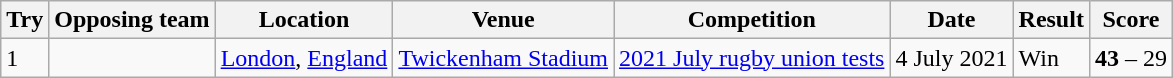<table class="wikitable" style="font-size:100%">
<tr>
<th>Try</th>
<th>Opposing team</th>
<th>Location</th>
<th>Venue</th>
<th>Competition</th>
<th>Date</th>
<th>Result</th>
<th>Score</th>
</tr>
<tr>
<td>1</td>
<td></td>
<td><a href='#'>London</a>, <a href='#'>England</a></td>
<td><a href='#'>Twickenham Stadium</a></td>
<td><a href='#'>2021 July rugby union tests</a></td>
<td>4 July 2021</td>
<td>Win</td>
<td><strong>43</strong> – 29</td>
</tr>
</table>
